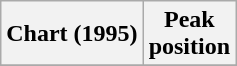<table class="wikitable plainrowheaders">
<tr>
<th scope="col">Chart (1995)</th>
<th scope="col">Peak<br>position</th>
</tr>
<tr>
</tr>
</table>
